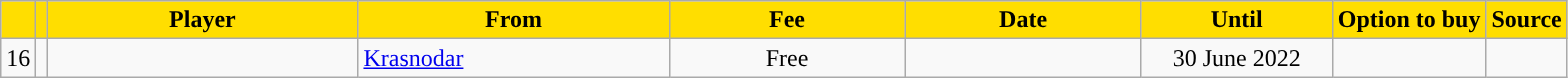<table class="wikitable sortable">
<tr>
<th style="background:#FFDE00"></th>
<th style="background:#FFDE00"></th>
<th width=200 style="background:#FFDE00">Player</th>
<th width=200 style="background:#FFDE00">From</th>
<th width=150 style="background:#FFDE00">Fee</th>
<th width=150 style="background:#FFDE00">Date</th>
<th width=120 style="background:#FFDE00">Until</th>
<th style="background:#FFDE00">Option to buy</th>
<th style="background:#FFDE00">Source</th>
</tr>
<tr>
<td align=center>16</td>
<td align=center></td>
<td></td>
<td> <a href='#'>Krasnodar</a></td>
<td align=center>Free</td>
<td align=center></td>
<td align=center>30 June 2022</td>
<td align=center></td>
<td align=center></td>
</tr>
</table>
